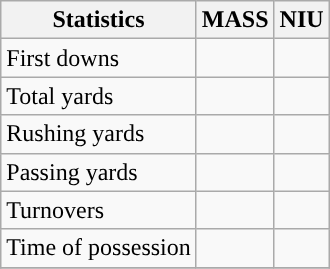<table class="wikitable" style="float: left;">
<tr>
<th>Statistics</th>
<th>MASS</th>
<th>NIU</th>
</tr>
<tr>
<td>First downs</td>
<td></td>
<td></td>
</tr>
<tr>
<td>Total yards</td>
<td></td>
<td></td>
</tr>
<tr>
<td>Rushing yards</td>
<td></td>
<td></td>
</tr>
<tr>
<td>Passing yards</td>
<td></td>
<td></td>
</tr>
<tr>
<td>Turnovers</td>
<td></td>
<td></td>
</tr>
<tr>
<td>Time of possession</td>
<td></td>
<td></td>
</tr>
<tr>
</tr>
</table>
